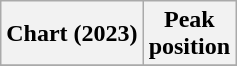<table class="wikitable sortable plainrowheaders" style="text-align:center">
<tr>
<th scope="col">Chart (2023)</th>
<th scope="col">Peak<br> position</th>
</tr>
<tr>
</tr>
</table>
